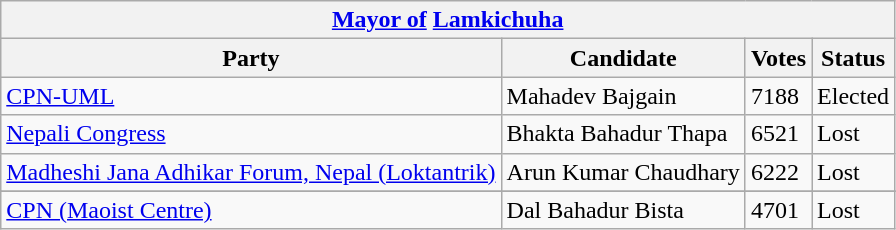<table class="wikitable">
<tr>
<th colspan="4"><a href='#'>Mayor of</a> <a href='#'>Lamkichuha</a></th>
</tr>
<tr>
<th>Party</th>
<th>Candidate</th>
<th>Votes</th>
<th>Status</th>
</tr>
<tr>
<td><a href='#'>CPN-UML</a></td>
<td>Mahadev Bajgain</td>
<td>7188</td>
<td>Elected</td>
</tr>
<tr>
<td><a href='#'>Nepali Congress</a></td>
<td>Bhakta Bahadur Thapa</td>
<td>6521</td>
<td>Lost</td>
</tr>
<tr>
<td><a href='#'>Madheshi Jana Adhikar Forum, Nepal (Loktantrik)</a></td>
<td>Arun Kumar Chaudhary</td>
<td>6222</td>
<td>Lost</td>
</tr>
<tr>
</tr>
<tr>
<td><a href='#'>CPN (Maoist Centre)</a></td>
<td>Dal Bahadur Bista</td>
<td>4701</td>
<td>Lost</td>
</tr>
</table>
